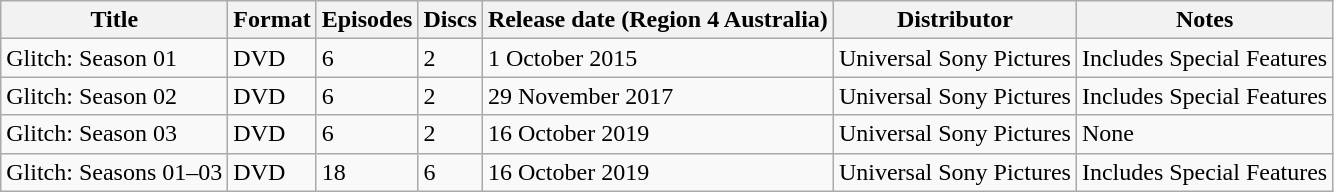<table class="wikitable">
<tr>
<th>Title</th>
<th>Format</th>
<th>Episodes</th>
<th>Discs</th>
<th>Release date (Region 4 Australia)</th>
<th>Distributor</th>
<th>Notes</th>
</tr>
<tr>
<td>Glitch: Season 01</td>
<td>DVD</td>
<td>6</td>
<td>2</td>
<td>1 October 2015</td>
<td>Universal Sony Pictures</td>
<td>Includes Special Features</td>
</tr>
<tr>
<td>Glitch: Season 02</td>
<td>DVD</td>
<td>6</td>
<td>2</td>
<td>29 November 2017</td>
<td>Universal Sony Pictures</td>
<td>Includes Special Features</td>
</tr>
<tr>
<td>Glitch: Season 03</td>
<td>DVD</td>
<td>6</td>
<td>2</td>
<td>16 October 2019</td>
<td>Universal Sony Pictures</td>
<td>None</td>
</tr>
<tr>
<td>Glitch: Seasons 01–03</td>
<td>DVD</td>
<td>18</td>
<td>6</td>
<td>16 October 2019</td>
<td>Universal Sony Pictures</td>
<td>Includes Special Features</td>
</tr>
</table>
